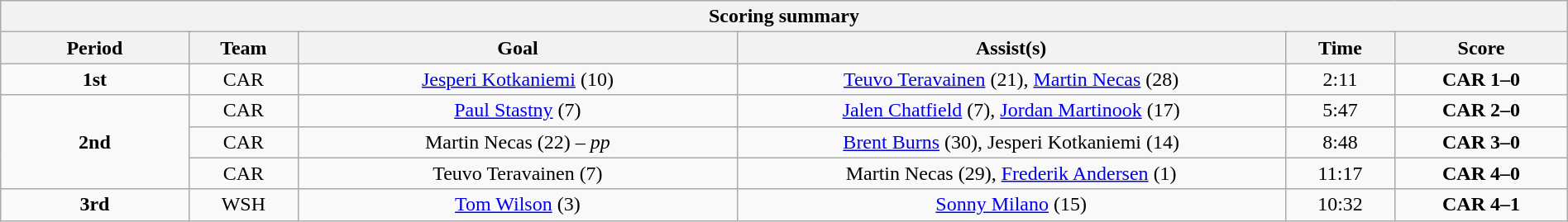<table style="width:100%;" class="wikitable">
<tr>
<th colspan=6>Scoring summary</th>
</tr>
<tr>
<th style="width:12%;">Period</th>
<th style="width:7%;">Team</th>
<th style="width:28%;">Goal</th>
<th style="width:35%;">Assist(s)</th>
<th style="width:7%;">Time</th>
<th style="width:11%;">Score</th>
</tr>
<tr style="text-align:center;">
<td style="text-align:center;"><strong>1st</strong></td>
<td align=center>CAR</td>
<td><a href='#'>Jesperi Kotkaniemi</a> (10)</td>
<td><a href='#'>Teuvo Teravainen</a> (21), <a href='#'>Martin Necas</a> (28)</td>
<td align=center>2:11</td>
<td align=center><strong>CAR 1–0</strong></td>
</tr>
<tr style="text-align:center;">
<td style="text-align:center;" rowspan="3"><strong>2nd</strong></td>
<td align=center>CAR</td>
<td><a href='#'>Paul Stastny</a> (7)</td>
<td><a href='#'>Jalen Chatfield</a> (7), <a href='#'>Jordan Martinook</a> (17)</td>
<td align=center>5:47</td>
<td align=center><strong>CAR 2–0</strong></td>
</tr>
<tr style="text-align:center;">
<td align=center>CAR</td>
<td>Martin Necas (22) – <em>pp</em></td>
<td><a href='#'>Brent Burns</a> (30), Jesperi Kotkaniemi (14)</td>
<td align=center>8:48</td>
<td align=center><strong>CAR 3–0</strong></td>
</tr>
<tr style="text-align:center;">
<td align=center>CAR</td>
<td>Teuvo Teravainen (7)</td>
<td>Martin Necas (29), <a href='#'>Frederik Andersen</a> (1)</td>
<td align=center>11:17</td>
<td align=center><strong>CAR 4–0</strong></td>
</tr>
<tr style="text-align:center;">
<td style="text-align:center;"><strong>3rd</strong></td>
<td align=center>WSH</td>
<td><a href='#'>Tom Wilson</a> (3)</td>
<td><a href='#'>Sonny Milano</a> (15)</td>
<td align=center>10:32</td>
<td align=center><strong>CAR 4–1</strong></td>
</tr>
</table>
